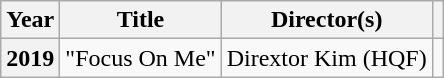<table class="wikitable" style="text-align:center;">
<tr>
<th>Year</th>
<th>Title</th>
<th>Director(s)</th>
<th></th>
</tr>
<tr>
<th>2019</th>
<td>"Focus On Me"</td>
<td>Dirextor Kim (HQF)</td>
<td></td>
</tr>
</table>
